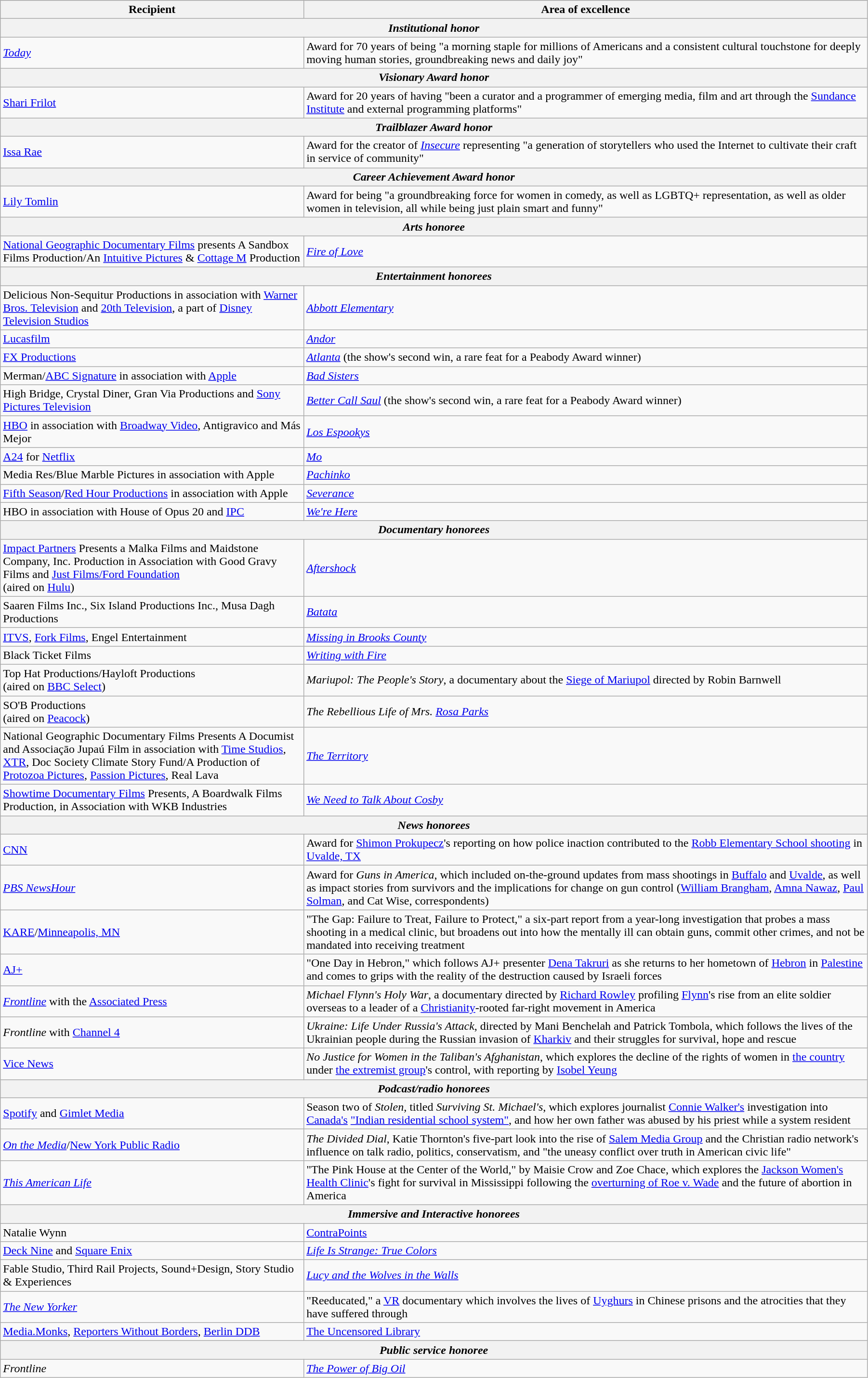<table class="wikitable" style="width:95%">
<tr style="background:#ccc;">
<th style="width:35%;">Recipient</th>
<th style="width:65%;">Area of excellence</th>
</tr>
<tr>
<th colspan="2"><em>Institutional honor</em></th>
</tr>
<tr>
<td><em><a href='#'>Today</a></em></td>
<td>Award for 70 years of being "a morning staple for millions of Americans and a consistent cultural touchstone for deeply moving human stories, groundbreaking news and daily joy"</td>
</tr>
<tr>
<th colspan="2"><em>Visionary Award honor</em></th>
</tr>
<tr>
<td><a href='#'>Shari Frilot</a></td>
<td>Award for 20 years of having "been a curator and a programmer of emerging media, film and art through the <a href='#'>Sundance Institute</a> and external programming platforms"</td>
</tr>
<tr>
<th colspan="2"><em>Trailblazer Award honor</em></th>
</tr>
<tr>
<td><a href='#'>Issa Rae</a></td>
<td>Award for the creator of <em><a href='#'>Insecure</a></em> representing "a generation of storytellers who used the Internet to cultivate their craft in service of community"</td>
</tr>
<tr>
<th colspan="2"><em>Career Achievement Award honor</em></th>
</tr>
<tr>
<td><a href='#'>Lily Tomlin</a></td>
<td>Award for being "a groundbreaking force for women in comedy, as well as LGBTQ+ representation, as well as older women in television, all while being just plain smart and funny"</td>
</tr>
<tr>
<th colspan="2"><em>Arts honoree</em></th>
</tr>
<tr>
<td><a href='#'>National Geographic Documentary Films</a> presents A Sandbox Films Production/An <a href='#'>Intuitive Pictures</a> & <a href='#'>Cottage M</a> Production</td>
<td><em><a href='#'>Fire of Love</a></em></td>
</tr>
<tr>
<th colspan="2"><em>Entertainment honorees</em></th>
</tr>
<tr>
<td>Delicious Non-Sequitur Productions in association with <a href='#'>Warner Bros. Television</a> and <a href='#'>20th Television</a>, a part of <a href='#'>Disney Television Studios</a></td>
<td><em><a href='#'>Abbott Elementary</a></em></td>
</tr>
<tr>
<td><a href='#'>Lucasfilm</a></td>
<td><em><a href='#'>Andor</a></em></td>
</tr>
<tr>
<td><a href='#'>FX Productions</a></td>
<td><em><a href='#'>Atlanta</a></em> (the show's second win, a rare feat for a Peabody Award winner)</td>
</tr>
<tr>
<td>Merman/<a href='#'>ABC Signature</a> in association with <a href='#'>Apple</a></td>
<td><em><a href='#'>Bad Sisters</a></em></td>
</tr>
<tr>
<td>High Bridge, Crystal Diner, Gran Via Productions and <a href='#'>Sony Pictures Television</a></td>
<td><em><a href='#'>Better Call Saul</a></em> (the show's second win, a rare feat for a Peabody Award winner)</td>
</tr>
<tr>
<td><a href='#'>HBO</a> in association with <a href='#'>Broadway Video</a>, Antigravico and Más Mejor</td>
<td><em><a href='#'>Los Espookys</a></em></td>
</tr>
<tr>
<td><a href='#'>A24</a> for <a href='#'>Netflix</a></td>
<td><em><a href='#'>Mo</a></em></td>
</tr>
<tr>
<td>Media Res/Blue Marble Pictures in association with Apple</td>
<td><em><a href='#'>Pachinko</a></em></td>
</tr>
<tr>
<td><a href='#'>Fifth Season</a>/<a href='#'>Red Hour Productions</a> in association with Apple</td>
<td><em><a href='#'>Severance</a></em></td>
</tr>
<tr>
<td>HBO in association with House of Opus 20 and <a href='#'>IPC</a></td>
<td><em><a href='#'>We're Here</a></em></td>
</tr>
<tr>
<th colspan="2"><em>Documentary honorees</em></th>
</tr>
<tr>
<td><a href='#'>Impact Partners</a> Presents a Malka Films and Maidstone Company, Inc. Production in Association with Good Gravy Films and <a href='#'>Just Films/Ford Foundation</a><br>(aired on <a href='#'>Hulu</a>)</td>
<td><em><a href='#'>Aftershock</a></em></td>
</tr>
<tr>
<td>Saaren Films Inc., Six Island Productions Inc., Musa Dagh Productions</td>
<td><em><a href='#'>Batata</a></em></td>
</tr>
<tr>
<td><a href='#'>ITVS</a>, <a href='#'>Fork Films</a>, Engel Entertainment<br></td>
<td><em><a href='#'>Missing in Brooks County</a></em></td>
</tr>
<tr>
<td>Black Ticket Films<br></td>
<td><em><a href='#'>Writing with Fire</a></em></td>
</tr>
<tr>
<td>Top Hat Productions/Hayloft Productions<br>(aired on <a href='#'>BBC Select</a>)</td>
<td><em>Mariupol: The People's Story</em>, a documentary about the <a href='#'>Siege of Mariupol</a> directed by Robin Barnwell</td>
</tr>
<tr>
<td>SO'B Productions<br>(aired on <a href='#'>Peacock</a>)</td>
<td><em>The Rebellious Life of Mrs. <a href='#'>Rosa Parks</a></em></td>
</tr>
<tr>
<td>National Geographic Documentary Films Presents A Documist and Associaçāo Jupaú Film in association with <a href='#'>Time Studios</a>, <a href='#'>XTR</a>, Doc Society Climate Story Fund/A Production of <a href='#'>Protozoa Pictures</a>, <a href='#'>Passion Pictures</a>, Real Lava</td>
<td><em><a href='#'>The Territory</a></em></td>
</tr>
<tr>
<td><a href='#'>Showtime Documentary Films</a> Presents, A Boardwalk Films Production, in Association with WKB Industries</td>
<td><em><a href='#'>We Need to Talk About Cosby</a></em></td>
</tr>
<tr>
<th colspan="2"><em>News honorees</em></th>
</tr>
<tr>
<td><a href='#'>CNN</a></td>
<td>Award for <a href='#'>Shimon Prokupecz</a>'s reporting on how police inaction contributed to the <a href='#'>Robb Elementary School shooting</a> in <a href='#'>Uvalde, TX</a></td>
</tr>
<tr>
<td><em><a href='#'>PBS NewsHour</a></em></td>
<td>Award for <em>Guns in America</em>, which included on-the-ground updates from mass shootings in <a href='#'>Buffalo</a> and <a href='#'>Uvalde</a>, as well as impact stories from survivors and the implications for change on gun control (<a href='#'>William Brangham</a>, <a href='#'>Amna Nawaz</a>, <a href='#'>Paul Solman</a>, and Cat Wise, correspondents)</td>
</tr>
<tr>
<td><a href='#'>KARE</a>/<a href='#'>Minneapolis, MN</a></td>
<td>"The Gap: Failure to Treat, Failure to Protect," a six-part report from a year-long investigation that probes a mass shooting in a medical clinic, but broadens out into how the mentally ill can obtain guns, commit other crimes, and not be mandated into receiving treatment</td>
</tr>
<tr>
<td><a href='#'>AJ+</a></td>
<td>"One Day in Hebron," which follows AJ+ presenter <a href='#'>Dena Takruri</a> as she returns to her hometown of <a href='#'>Hebron</a> in <a href='#'>Palestine</a> and comes to grips with the reality of the destruction caused by Israeli forces</td>
</tr>
<tr>
<td><em><a href='#'>Frontline</a></em> with the <a href='#'>Associated Press</a></td>
<td><em>Michael Flynn's Holy War</em>, a documentary directed by <a href='#'>Richard Rowley</a> profiling <a href='#'>Flynn</a>'s rise from an elite soldier overseas to a leader of a <a href='#'>Christianity</a>-rooted far-right movement in America</td>
</tr>
<tr>
<td><em>Frontline</em> with <a href='#'>Channel 4</a></td>
<td><em>Ukraine: Life Under Russia's Attack</em>, directed by Mani Benchelah and Patrick Tombola, which follows the lives of the Ukrainian people during the Russian invasion of <a href='#'>Kharkiv</a> and their struggles for survival, hope and rescue</td>
</tr>
<tr>
<td><a href='#'>Vice News</a></td>
<td><em>No Justice for Women in the Taliban's Afghanistan</em>, which explores the decline of the rights of women in <a href='#'>the country</a> under <a href='#'>the extremist group</a>'s control, with reporting by <a href='#'>Isobel Yeung</a></td>
</tr>
<tr>
<th colspan="2"><em>Podcast/radio honorees</em></th>
</tr>
<tr>
<td><a href='#'>Spotify</a> and <a href='#'>Gimlet Media</a></td>
<td>Season two of <em>Stolen</em>, titled <em>Surviving St. Michael's</em>, which explores journalist <a href='#'>Connie Walker's</a> investigation into <a href='#'>Canada's</a> <a href='#'>"Indian residential school system"</a>, and how her own father was abused by his priest while a system resident</td>
</tr>
<tr>
<td><em><a href='#'>On the Media</a></em>/<a href='#'>New York Public Radio</a></td>
<td><em>The Divided Dial</em>, Katie Thornton's five-part look into the rise of <a href='#'>Salem Media Group</a> and the Christian radio network's influence on talk radio, politics, conservatism, and "the uneasy conflict over truth in American civic life"</td>
</tr>
<tr>
<td><em><a href='#'>This American Life</a></em></td>
<td>"The Pink House at the Center of the World," by Maisie Crow and Zoe Chace, which explores the <a href='#'>Jackson Women's Health Clinic</a>'s fight for survival in Mississippi following the <a href='#'>overturning of Roe v. Wade</a> and the future of abortion in America</td>
</tr>
<tr>
<th colspan="2"><em>Immersive and Interactive honorees</em></th>
</tr>
<tr>
<td>Natalie Wynn</td>
<td><a href='#'>ContraPoints</a></td>
</tr>
<tr>
<td><a href='#'>Deck Nine</a> and <a href='#'>Square Enix</a></td>
<td><em><a href='#'>Life Is Strange: True Colors</a></em></td>
</tr>
<tr>
<td>Fable Studio, Third Rail Projects, Sound+Design, Story Studio & Experiences</td>
<td><em><a href='#'>Lucy and the Wolves in the Walls</a></em></td>
</tr>
<tr>
<td><em><a href='#'>The New Yorker</a></em></td>
<td>"Reeducated," a <a href='#'>VR</a> documentary which involves the lives of <a href='#'>Uyghurs</a> in Chinese prisons and the atrocities that they have suffered through</td>
</tr>
<tr>
<td><a href='#'>Media.Monks</a>, <a href='#'>Reporters Without Borders</a>, <a href='#'>Berlin DDB</a></td>
<td><a href='#'>The Uncensored Library</a></td>
</tr>
<tr>
<th colspan="2"><em>Public service honoree</em></th>
</tr>
<tr>
<td><em>Frontline</em></td>
<td><em><a href='#'>The Power of Big Oil</a></em></td>
</tr>
</table>
